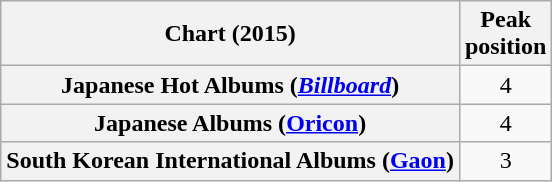<table class="wikitable plainrowheaders" style="text-align:center">
<tr>
<th scope="col">Chart (2015)</th>
<th scope="col">Peak<br> position</th>
</tr>
<tr>
<th scope="row">Japanese Hot Albums (<em><a href='#'>Billboard</a></em>)</th>
<td>4</td>
</tr>
<tr>
<th scope="row">Japanese Albums (<a href='#'>Oricon</a>)</th>
<td>4</td>
</tr>
<tr>
<th scope="row">South Korean International Albums (<a href='#'>Gaon</a>)</th>
<td>3</td>
</tr>
</table>
